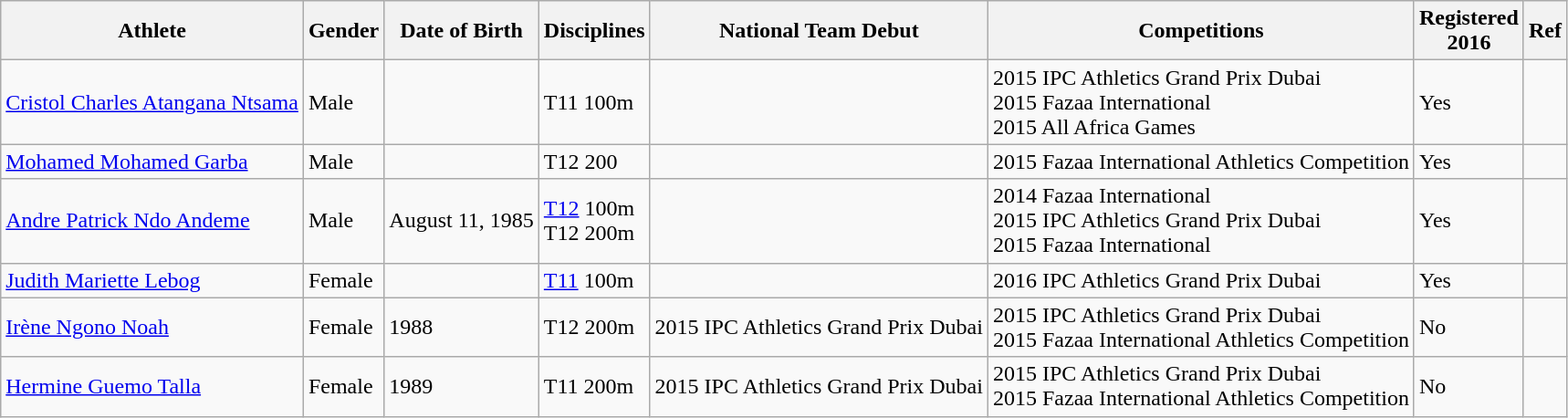<table class="wikitable sortable">
<tr>
<th>Athlete</th>
<th>Gender</th>
<th>Date of Birth</th>
<th>Disciplines</th>
<th>National Team Debut</th>
<th>Competitions</th>
<th>Registered<br>2016</th>
<th>Ref</th>
</tr>
<tr>
<td><a href='#'>Cristol Charles Atangana Ntsama</a></td>
<td>Male</td>
<td></td>
<td>T11 100m</td>
<td></td>
<td>2015 IPC Athletics Grand Prix Dubai<br>2015 Fazaa International<br>2015 All Africa Games</td>
<td>Yes</td>
<td></td>
</tr>
<tr>
<td><a href='#'>Mohamed Mohamed Garba</a></td>
<td>Male</td>
<td></td>
<td>T12 200</td>
<td></td>
<td>2015 Fazaa International Athletics Competition</td>
<td>Yes</td>
<td></td>
</tr>
<tr>
<td><a href='#'>Andre Patrick Ndo Andeme</a></td>
<td>Male</td>
<td>August 11, 1985</td>
<td><a href='#'>T12</a> 100m<br>T12 200m</td>
<td></td>
<td>2014 Fazaa International<br>2015 IPC Athletics Grand Prix Dubai<br>2015 Fazaa International</td>
<td>Yes</td>
<td></td>
</tr>
<tr>
<td><a href='#'>Judith Mariette Lebog</a></td>
<td>Female</td>
<td></td>
<td><a href='#'>T11</a> 100m</td>
<td></td>
<td>2016 IPC Athletics Grand Prix Dubai</td>
<td>Yes</td>
<td></td>
</tr>
<tr>
<td><a href='#'>Irène Ngono Noah</a></td>
<td>Female</td>
<td>1988</td>
<td>T12 200m</td>
<td>2015 IPC Athletics Grand Prix Dubai</td>
<td>2015 IPC Athletics Grand Prix Dubai<br>2015 Fazaa International Athletics Competition</td>
<td>No</td>
<td></td>
</tr>
<tr>
<td><a href='#'>Hermine Guemo Talla</a></td>
<td>Female</td>
<td>1989</td>
<td>T11 200m</td>
<td>2015 IPC Athletics Grand Prix Dubai</td>
<td>2015 IPC Athletics Grand Prix Dubai<br>2015 Fazaa International Athletics Competition</td>
<td>No</td>
<td></td>
</tr>
</table>
